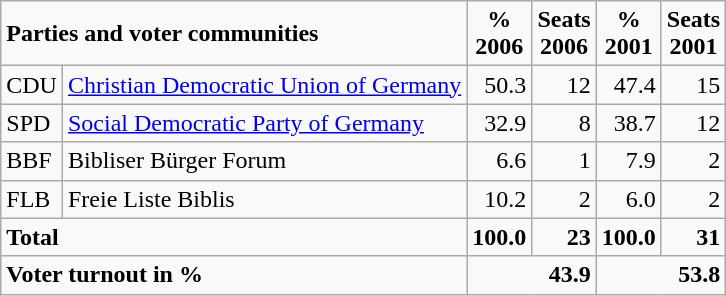<table class="wikitable">
<tr --  class="hintergrundfarbe5">
<td colspan="2"><strong>Parties and voter communities</strong></td>
<td align="center"><strong>%<br>2006</strong></td>
<td align="center"><strong>Seats<br>2006</strong></td>
<td align="center"><strong>%<br>2001</strong></td>
<td align="center"><strong>Seats<br>2001</strong></td>
</tr>
<tr --->
<td>CDU</td>
<td><a href='#'>Christian Democratic Union of Germany</a></td>
<td align="right">50.3</td>
<td align="right">12</td>
<td align="right">47.4</td>
<td align="right">15</td>
</tr>
<tr --->
<td>SPD</td>
<td><a href='#'>Social Democratic Party of Germany</a></td>
<td align="right">32.9</td>
<td align="right">8</td>
<td align="right">38.7</td>
<td align="right">12</td>
</tr>
<tr --->
<td>BBF</td>
<td>Bibliser Bürger Forum</td>
<td align="right">6.6</td>
<td align="right">1</td>
<td align="right">7.9</td>
<td align="right">2</td>
</tr>
<tr --->
<td>FLB</td>
<td>Freie Liste Biblis</td>
<td align="right">10.2</td>
<td align="right">2</td>
<td align="right">6.0</td>
<td align="right">2</td>
</tr>
<tr -- class="hintergrundfarbe5">
<td colspan="2"><strong>Total</strong></td>
<td align="right"><strong>100.0</strong></td>
<td align="right"><strong>23</strong></td>
<td align="right"><strong>100.0</strong></td>
<td align="right"><strong>31</strong></td>
</tr>
<tr -- class="hintergrundfarbe5">
<td colspan="2"><strong>Voter turnout in %</strong></td>
<td colspan="2" align="right"><strong>43.9</strong></td>
<td colspan="2" align="right"><strong>53.8</strong></td>
</tr>
</table>
